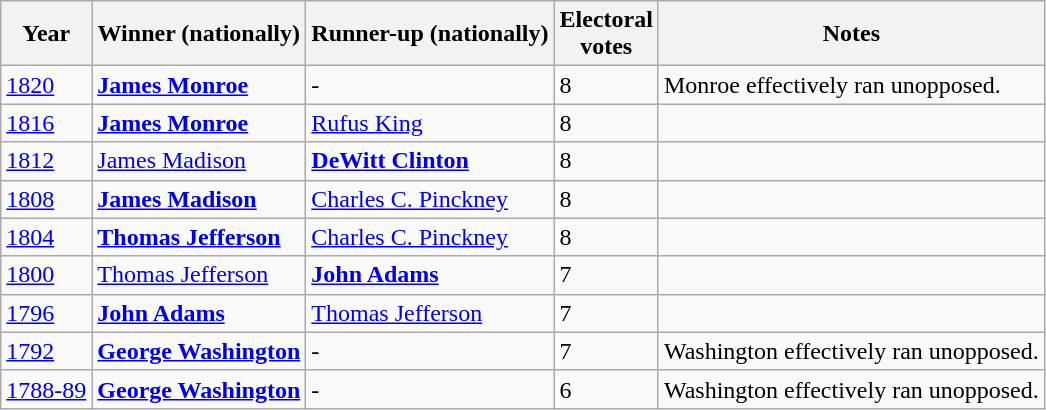<table class="wikitable sortable">
<tr>
<th data-sort-type="number">Year</th>
<th>Winner (nationally)</th>
<th>Runner-up (nationally)</th>
<th data-sort-type="number">Electoral<br>votes</th>
<th class="unsortable">Notes</th>
</tr>
<tr>
<td><a href='#'>1820</a></td>
<td><strong><a href='#'>James Monroe</a></strong></td>
<td>-</td>
<td>8</td>
<td>Monroe effectively ran unopposed.</td>
</tr>
<tr>
<td><a href='#'>1816</a></td>
<td><strong><a href='#'>James Monroe</a></strong></td>
<td><a href='#'>Rufus King</a></td>
<td>8</td>
<td></td>
</tr>
<tr>
<td><a href='#'>1812</a></td>
<td><a href='#'>James Madison</a></td>
<td><strong><a href='#'>DeWitt Clinton</a></strong></td>
<td>8</td>
<td></td>
</tr>
<tr>
<td><a href='#'>1808</a></td>
<td><strong><a href='#'>James Madison</a></strong></td>
<td><a href='#'>Charles C. Pinckney</a></td>
<td>8</td>
<td></td>
</tr>
<tr>
<td><a href='#'>1804</a></td>
<td><strong><a href='#'>Thomas Jefferson</a></strong></td>
<td><a href='#'>Charles C. Pinckney</a></td>
<td>8</td>
<td></td>
</tr>
<tr>
<td><a href='#'>1800</a></td>
<td><a href='#'>Thomas Jefferson</a></td>
<td><strong><a href='#'>John Adams</a></strong></td>
<td>7</td>
<td></td>
</tr>
<tr>
<td><a href='#'>1796</a></td>
<td><strong><a href='#'>John Adams</a></strong></td>
<td><a href='#'>Thomas Jefferson</a></td>
<td>7</td>
<td></td>
</tr>
<tr>
<td><a href='#'>1792</a></td>
<td><strong><a href='#'>George Washington</a></strong></td>
<td>-</td>
<td>7</td>
<td>Washington effectively ran unopposed.</td>
</tr>
<tr>
<td><a href='#'>1788-89</a></td>
<td><strong><a href='#'>George Washington</a></strong></td>
<td>-</td>
<td>6</td>
<td>Washington effectively ran unopposed.</td>
</tr>
</table>
